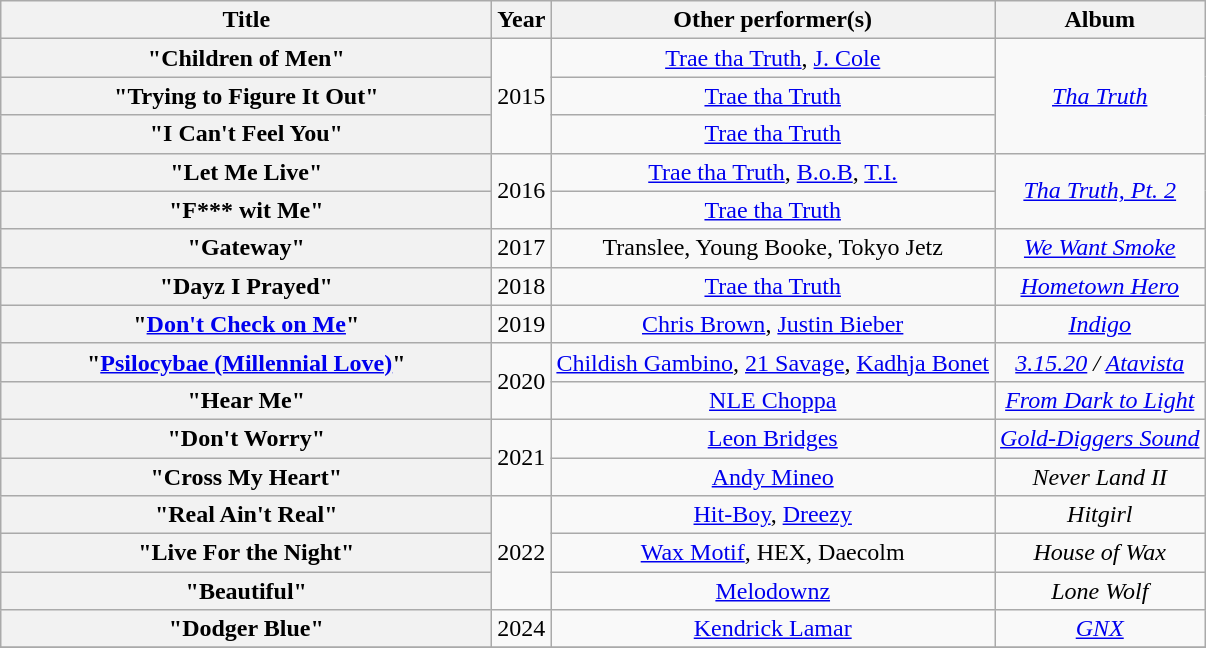<table class="wikitable plainrowheaders" style="text-align:center;">
<tr>
<th scope="col" style="width:20em;">Title</th>
<th scope="col">Year</th>
<th scope="col">Other performer(s)</th>
<th scope="col">Album</th>
</tr>
<tr>
<th scope="row">"Children of Men"</th>
<td rowspan="3">2015</td>
<td><a href='#'>Trae tha Truth</a>, <a href='#'>J. Cole</a></td>
<td rowspan="3"><em><a href='#'>Tha Truth</a></em></td>
</tr>
<tr>
<th scope="row">"Trying to Figure It Out"</th>
<td><a href='#'>Trae tha Truth</a></td>
</tr>
<tr>
<th scope="row">"I Can't Feel You"</th>
<td><a href='#'>Trae tha Truth</a></td>
</tr>
<tr>
<th scope="row">"Let Me Live"</th>
<td rowspan="2">2016</td>
<td><a href='#'>Trae tha Truth</a>, <a href='#'>B.o.B</a>, <a href='#'>T.I.</a></td>
<td rowspan="2"><em><a href='#'>Tha Truth, Pt. 2</a></em></td>
</tr>
<tr>
<th scope="row">"F*** wit Me"</th>
<td><a href='#'>Trae tha Truth</a></td>
</tr>
<tr>
<th scope="row">"Gateway"</th>
<td>2017</td>
<td>Translee, Young Booke, Tokyo Jetz</td>
<td><em><a href='#'>We Want Smoke</a></em></td>
</tr>
<tr>
<th scope="row">"Dayz I Prayed"</th>
<td>2018</td>
<td><a href='#'>Trae tha Truth</a></td>
<td><em><a href='#'>Hometown Hero</a></em></td>
</tr>
<tr>
<th scope="row">"<a href='#'>Don't Check on Me</a>"</th>
<td>2019</td>
<td><a href='#'>Chris Brown</a>, <a href='#'>Justin Bieber</a></td>
<td><em><a href='#'>Indigo</a></em></td>
</tr>
<tr>
<th scope="row">"<a href='#'>Psilocybae (Millennial Love)</a>"</th>
<td rowspan="2">2020</td>
<td><a href='#'>Childish Gambino</a>, <a href='#'>21 Savage</a>, <a href='#'>Kadhja Bonet</a></td>
<td><em><a href='#'>3.15.20</a> / <a href='#'>Atavista</a></em></td>
</tr>
<tr>
<th scope="row">"Hear Me"</th>
<td><a href='#'>NLE Choppa</a></td>
<td><em><a href='#'>From Dark to Light</a></em></td>
</tr>
<tr>
<th scope="row">"Don't Worry"</th>
<td rowspan="2">2021</td>
<td><a href='#'>Leon Bridges</a></td>
<td><em><a href='#'>Gold-Diggers Sound</a></em></td>
</tr>
<tr>
<th scope="row">"Cross My Heart"</th>
<td><a href='#'>Andy Mineo</a></td>
<td><em>Never Land II</em></td>
</tr>
<tr>
<th scope="row">"Real Ain't Real"</th>
<td rowspan="3">2022</td>
<td><a href='#'>Hit-Boy</a>, <a href='#'>Dreezy</a></td>
<td><em>Hitgirl</em></td>
</tr>
<tr>
<th scope="row">"Live For the Night"</th>
<td><a href='#'>Wax Motif</a>, HEX, Daecolm</td>
<td><em>House of Wax</em></td>
</tr>
<tr>
<th scope="row">"Beautiful"</th>
<td><a href='#'>Melodownz</a></td>
<td><em>Lone Wolf</em></td>
</tr>
<tr>
<th scope="row">"Dodger Blue"</th>
<td>2024</td>
<td><a href='#'>Kendrick Lamar</a></td>
<td><em><a href='#'>GNX</a></em></td>
</tr>
<tr>
</tr>
</table>
